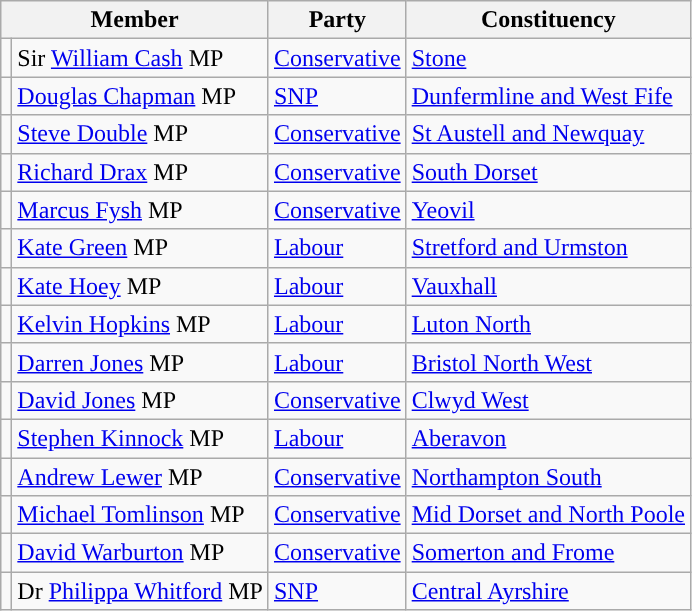<table class="wikitable">
<tr>
<th colspan="2" valign="top">Member</th>
<th valign="top">Party</th>
<th valign="top">Constituency</th>
</tr>
<tr>
<td style="color:inherit;background:"></td>
<td>Sir <a href='#'>William Cash</a> MP</td>
<td><a href='#'>Conservative</a></td>
<td><a href='#'>Stone</a></td>
</tr>
<tr>
<td style="color:inherit;background:"></td>
<td><a href='#'>Douglas Chapman</a> MP</td>
<td><a href='#'>SNP</a></td>
<td><a href='#'>Dunfermline and West Fife</a></td>
</tr>
<tr>
<td style="color:inherit;background:"></td>
<td><a href='#'>Steve Double</a> MP</td>
<td><a href='#'>Conservative</a></td>
<td><a href='#'>St Austell and Newquay</a></td>
</tr>
<tr>
<td style="color:inherit;background:"></td>
<td><a href='#'>Richard Drax</a> MP</td>
<td><a href='#'>Conservative</a></td>
<td><a href='#'>South Dorset</a></td>
</tr>
<tr>
<td style="color:inherit;background:"></td>
<td><a href='#'>Marcus Fysh</a> MP</td>
<td><a href='#'>Conservative</a></td>
<td><a href='#'>Yeovil</a></td>
</tr>
<tr>
<td style="color:inherit;background:"></td>
<td><a href='#'>Kate Green</a> MP</td>
<td><a href='#'>Labour</a></td>
<td><a href='#'>Stretford and Urmston</a></td>
</tr>
<tr>
<td style="color:inherit;background:"></td>
<td><a href='#'>Kate Hoey</a> MP</td>
<td><a href='#'>Labour</a></td>
<td><a href='#'>Vauxhall</a></td>
</tr>
<tr>
<td style="color:inherit;background:"></td>
<td><a href='#'>Kelvin Hopkins</a> MP</td>
<td><a href='#'>Labour</a></td>
<td><a href='#'>Luton North</a></td>
</tr>
<tr>
<td style="color:inherit;background:"></td>
<td><a href='#'>Darren Jones</a> MP</td>
<td><a href='#'>Labour</a></td>
<td><a href='#'>Bristol North West</a></td>
</tr>
<tr>
<td style="color:inherit;background:"></td>
<td><a href='#'>David Jones</a> MP</td>
<td><a href='#'>Conservative</a></td>
<td><a href='#'>Clwyd West</a></td>
</tr>
<tr>
<td style="color:inherit;background:"></td>
<td><a href='#'>Stephen Kinnock</a> MP</td>
<td><a href='#'>Labour</a></td>
<td><a href='#'>Aberavon</a></td>
</tr>
<tr>
<td style="color:inherit;background:"></td>
<td><a href='#'>Andrew Lewer</a> MP</td>
<td><a href='#'>Conservative</a></td>
<td><a href='#'>Northampton South</a></td>
</tr>
<tr>
<td style="color:inherit;background:"></td>
<td><a href='#'>Michael Tomlinson</a> MP</td>
<td><a href='#'>Conservative</a></td>
<td><a href='#'>Mid Dorset and North Poole</a></td>
</tr>
<tr>
<td style="color:inherit;background:"></td>
<td><a href='#'>David Warburton</a> MP</td>
<td><a href='#'>Conservative</a></td>
<td><a href='#'>Somerton and Frome</a></td>
</tr>
<tr>
<td style="color:inherit;background:"></td>
<td>Dr <a href='#'>Philippa Whitford</a> MP</td>
<td><a href='#'>SNP</a></td>
<td><a href='#'>Central Ayrshire</a></td>
</tr>
</table>
